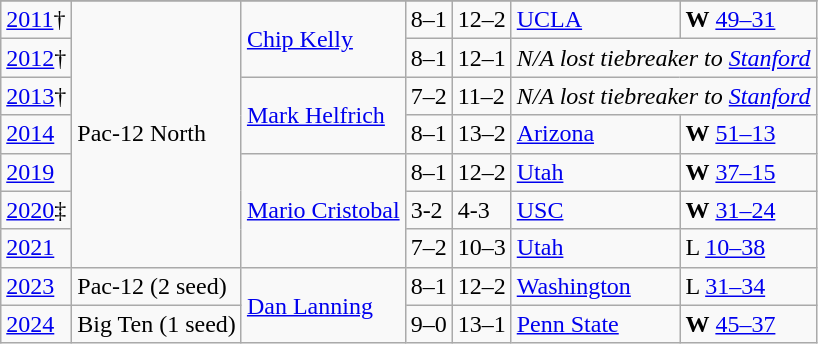<table class="wikitable">
<tr>
</tr>
<tr>
<td><a href='#'>2011</a>†</td>
<td rowspan="7">Pac-12 North</td>
<td rowspan="2"><a href='#'>Chip Kelly</a></td>
<td>8–1</td>
<td>12–2</td>
<td><a href='#'>UCLA</a></td>
<td><strong>W</strong>  <a href='#'>49–31</a></td>
</tr>
<tr>
<td><a href='#'>2012</a>†</td>
<td>8–1</td>
<td>12–1</td>
<td colspan=2><em>N/A lost tiebreaker to <a href='#'>Stanford</a></em></td>
</tr>
<tr>
<td><a href='#'>2013</a>†</td>
<td rowspan="2"><a href='#'>Mark Helfrich</a></td>
<td>7–2</td>
<td>11–2</td>
<td colspan=2><em>N/A lost tiebreaker to <a href='#'>Stanford</a></em></td>
</tr>
<tr>
<td><a href='#'>2014</a></td>
<td>8–1</td>
<td>13–2</td>
<td><a href='#'>Arizona</a></td>
<td><strong>W</strong> <a href='#'>51–13</a></td>
</tr>
<tr>
<td><a href='#'>2019</a></td>
<td rowspan="3"><a href='#'>Mario Cristobal</a></td>
<td>8–1</td>
<td>12–2</td>
<td><a href='#'>Utah</a></td>
<td><strong>W</strong> <a href='#'>37–15</a></td>
</tr>
<tr>
<td><a href='#'>2020</a>‡</td>
<td>3-2</td>
<td>4-3</td>
<td><a href='#'>USC</a></td>
<td><strong>W</strong> <a href='#'>31–24</a></td>
</tr>
<tr>
<td><a href='#'>2021</a></td>
<td>7–2</td>
<td>10–3</td>
<td><a href='#'>Utah</a></td>
<td>L <a href='#'>10–38</a></td>
</tr>
<tr>
<td><a href='#'>2023</a></td>
<td>Pac-12 (2 seed)</td>
<td rowspan="2"><a href='#'>Dan Lanning</a></td>
<td>8–1</td>
<td>12–2</td>
<td><a href='#'>Washington</a></td>
<td>L <a href='#'>31–34</a></td>
</tr>
<tr>
<td><a href='#'>2024</a></td>
<td>Big Ten (1 seed)</td>
<td>9–0</td>
<td>13–1</td>
<td><a href='#'>Penn State</a></td>
<td><strong>W</strong>  <a href='#'>45–37</a></td>
</tr>
</table>
